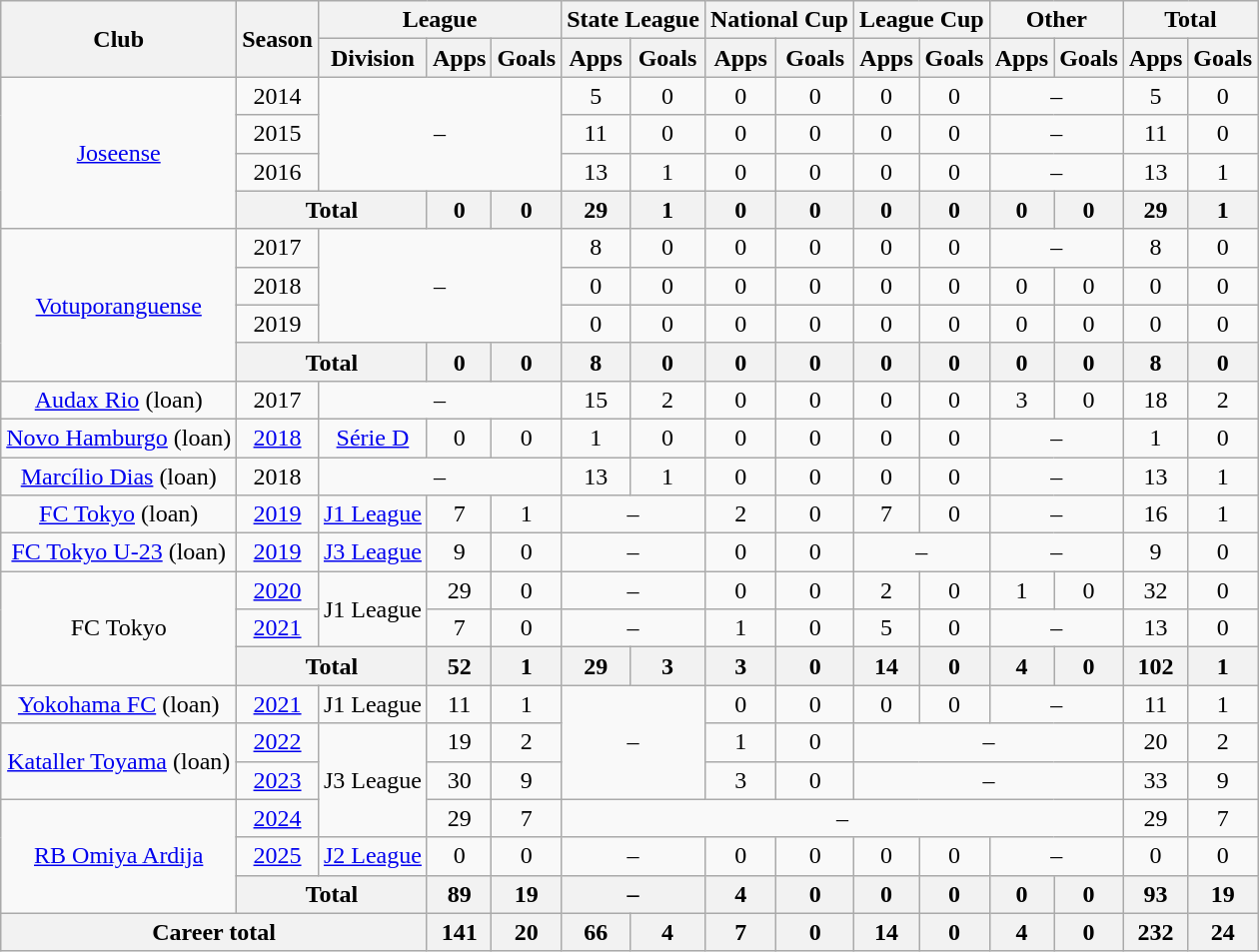<table class="wikitable" style="text-align: center">
<tr>
<th rowspan="2">Club</th>
<th rowspan="2">Season</th>
<th colspan="3">League</th>
<th colspan="2">State League</th>
<th colspan="2">National Cup</th>
<th colspan="2">League Cup</th>
<th colspan="2">Other</th>
<th colspan="2">Total</th>
</tr>
<tr>
<th>Division</th>
<th>Apps</th>
<th>Goals</th>
<th>Apps</th>
<th>Goals</th>
<th>Apps</th>
<th>Goals</th>
<th>Apps</th>
<th>Goals</th>
<th>Apps</th>
<th>Goals</th>
<th>Apps</th>
<th>Goals</th>
</tr>
<tr>
<td rowspan="4"><a href='#'>Joseense</a></td>
<td>2014</td>
<td rowspan="3" colspan="3">–</td>
<td>5</td>
<td>0</td>
<td>0</td>
<td>0</td>
<td>0</td>
<td>0</td>
<td colspan="2">–</td>
<td>5</td>
<td>0</td>
</tr>
<tr>
<td>2015</td>
<td>11</td>
<td>0</td>
<td>0</td>
<td>0</td>
<td>0</td>
<td>0</td>
<td colspan="2">–</td>
<td>11</td>
<td>0</td>
</tr>
<tr>
<td>2016</td>
<td>13</td>
<td>1</td>
<td>0</td>
<td>0</td>
<td>0</td>
<td>0</td>
<td colspan="2">–</td>
<td>13</td>
<td>1</td>
</tr>
<tr>
<th colspan="2"><strong>Total</strong></th>
<th>0</th>
<th>0</th>
<th>29</th>
<th>1</th>
<th>0</th>
<th>0</th>
<th>0</th>
<th>0</th>
<th>0</th>
<th>0</th>
<th>29</th>
<th>1</th>
</tr>
<tr>
<td rowspan="4"><a href='#'>Votuporanguense</a></td>
<td>2017</td>
<td rowspan="3" colspan="3">–</td>
<td>8</td>
<td>0</td>
<td>0</td>
<td>0</td>
<td>0</td>
<td>0</td>
<td colspan="2">–</td>
<td>8</td>
<td>0</td>
</tr>
<tr>
<td>2018</td>
<td>0</td>
<td>0</td>
<td>0</td>
<td>0</td>
<td>0</td>
<td>0</td>
<td>0</td>
<td>0</td>
<td>0</td>
<td>0</td>
</tr>
<tr>
<td>2019</td>
<td>0</td>
<td>0</td>
<td>0</td>
<td>0</td>
<td>0</td>
<td>0</td>
<td>0</td>
<td>0</td>
<td>0</td>
<td>0</td>
</tr>
<tr>
<th colspan="2"><strong>Total</strong></th>
<th>0</th>
<th>0</th>
<th>8</th>
<th>0</th>
<th>0</th>
<th>0</th>
<th>0</th>
<th>0</th>
<th>0</th>
<th>0</th>
<th>8</th>
<th>0</th>
</tr>
<tr>
<td><a href='#'>Audax Rio</a> (loan)</td>
<td>2017</td>
<td colspan="3">–</td>
<td>15</td>
<td>2</td>
<td>0</td>
<td>0</td>
<td>0</td>
<td>0</td>
<td>3</td>
<td>0</td>
<td>18</td>
<td>2</td>
</tr>
<tr>
<td><a href='#'>Novo Hamburgo</a> (loan)</td>
<td><a href='#'>2018</a></td>
<td><a href='#'>Série D</a></td>
<td>0</td>
<td>0</td>
<td>1</td>
<td>0</td>
<td>0</td>
<td>0</td>
<td>0</td>
<td>0</td>
<td colspan="2">–</td>
<td>1</td>
<td>0</td>
</tr>
<tr>
<td><a href='#'>Marcílio Dias</a> (loan)</td>
<td>2018</td>
<td colspan="3">–</td>
<td>13</td>
<td>1</td>
<td>0</td>
<td>0</td>
<td>0</td>
<td>0</td>
<td colspan="2">–</td>
<td>13</td>
<td>1</td>
</tr>
<tr>
<td><a href='#'>FC Tokyo</a> (loan)</td>
<td><a href='#'>2019</a></td>
<td><a href='#'>J1 League</a></td>
<td>7</td>
<td>1</td>
<td colspan="2">–</td>
<td>2</td>
<td>0</td>
<td>7</td>
<td>0</td>
<td colspan="2">–</td>
<td>16</td>
<td>1</td>
</tr>
<tr>
<td><a href='#'>FC Tokyo U-23</a> (loan)</td>
<td><a href='#'>2019</a></td>
<td><a href='#'>J3 League</a></td>
<td>9</td>
<td>0</td>
<td colspan="2">–</td>
<td>0</td>
<td>0</td>
<td colspan="2">–</td>
<td colspan="2">–</td>
<td>9</td>
<td>0</td>
</tr>
<tr>
<td rowspan="3">FC Tokyo</td>
<td><a href='#'>2020</a></td>
<td rowspan="2">J1 League</td>
<td>29</td>
<td>0</td>
<td colspan="2">–</td>
<td>0</td>
<td>0</td>
<td>2</td>
<td>0</td>
<td>1</td>
<td>0</td>
<td>32</td>
<td>0</td>
</tr>
<tr>
<td><a href='#'>2021</a></td>
<td>7</td>
<td>0</td>
<td colspan="2">–</td>
<td>1</td>
<td>0</td>
<td>5</td>
<td>0</td>
<td colspan="2">–</td>
<td>13</td>
<td>0</td>
</tr>
<tr>
<th colspan="2"><strong>Total</strong></th>
<th>52</th>
<th>1</th>
<th>29</th>
<th>3</th>
<th>3</th>
<th>0</th>
<th>14</th>
<th>0</th>
<th>4</th>
<th>0</th>
<th>102</th>
<th>1</th>
</tr>
<tr>
<td><a href='#'>Yokohama FC</a> (loan)</td>
<td><a href='#'>2021</a></td>
<td>J1 League</td>
<td>11</td>
<td>1</td>
<td rowspan="3" colspan="2">–</td>
<td>0</td>
<td>0</td>
<td>0</td>
<td>0</td>
<td colspan="2">–</td>
<td>11</td>
<td>1</td>
</tr>
<tr>
<td rowspan="2"><a href='#'>Kataller Toyama</a> (loan)</td>
<td><a href='#'>2022</a></td>
<td rowspan="3">J3 League</td>
<td>19</td>
<td>2</td>
<td>1</td>
<td>0</td>
<td colspan="4">–</td>
<td>20</td>
<td>2</td>
</tr>
<tr>
<td><a href='#'>2023</a></td>
<td>30</td>
<td>9</td>
<td>3</td>
<td>0</td>
<td colspan="4">–</td>
<td>33</td>
<td>9</td>
</tr>
<tr>
<td rowspan="3"><a href='#'>RB Omiya Ardija</a></td>
<td><a href='#'>2024</a></td>
<td>29</td>
<td>7</td>
<td colspan="8">–</td>
<td>29</td>
<td>7</td>
</tr>
<tr>
<td><a href='#'>2025</a></td>
<td><a href='#'>J2 League</a></td>
<td>0</td>
<td>0</td>
<td colspan="2">–</td>
<td>0</td>
<td>0</td>
<td>0</td>
<td>0</td>
<td colspan="2">–</td>
<td>0</td>
<td>0</td>
</tr>
<tr>
<th colspan="2"><strong>Total</strong></th>
<th>89</th>
<th>19</th>
<th colspan="2">–</th>
<th>4</th>
<th>0</th>
<th>0</th>
<th>0</th>
<th>0</th>
<th>0</th>
<th>93</th>
<th>19</th>
</tr>
<tr>
<th colspan="3"><strong>Career total</strong></th>
<th>141</th>
<th>20</th>
<th>66</th>
<th>4</th>
<th>7</th>
<th>0</th>
<th>14</th>
<th>0</th>
<th>4</th>
<th>0</th>
<th>232</th>
<th>24</th>
</tr>
</table>
